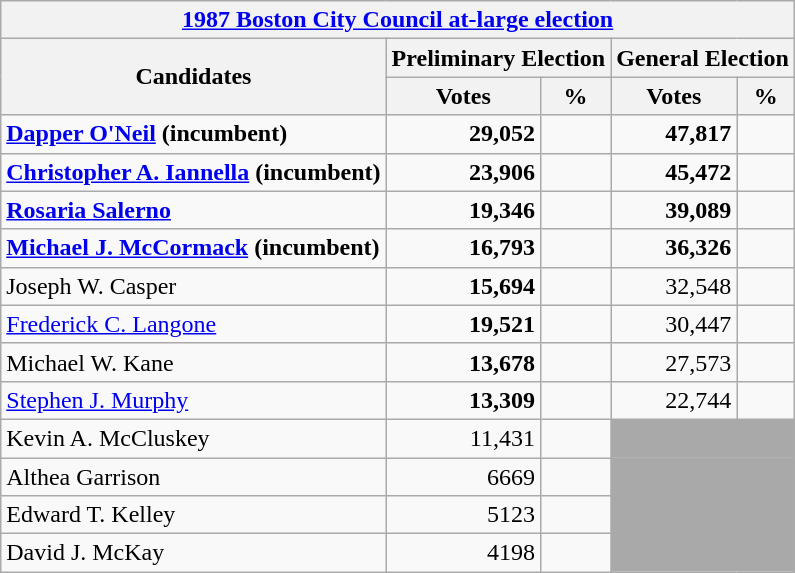<table class=wikitable>
<tr>
<th colspan=5><a href='#'>1987 Boston City Council at-large election</a></th>
</tr>
<tr>
<th rowspan="2"><strong>Candidates</strong></th>
<th colspan=2><strong>Preliminary Election</strong></th>
<th colspan=2><strong>General Election</strong></th>
</tr>
<tr>
<th>Votes</th>
<th>%</th>
<th>Votes</th>
<th>%</th>
</tr>
<tr>
<td><strong><a href='#'>Dapper O'Neil</a> (incumbent)</strong></td>
<td style="text-align:right;"><strong>29,052</strong></td>
<td style="text-align:right;"><strong></strong></td>
<td style="text-align:right;"><strong>47,817</strong></td>
<td style="text-align:right;"><strong></strong></td>
</tr>
<tr>
<td><strong><a href='#'>Christopher A. Iannella</a> (incumbent)</strong></td>
<td style="text-align:right;"><strong>23,906</strong></td>
<td style="text-align:right;"><strong></strong></td>
<td style="text-align:right;"><strong>45,472</strong></td>
<td style="text-align:right;"><strong></strong></td>
</tr>
<tr>
<td><strong><a href='#'>Rosaria Salerno</a></strong></td>
<td style="text-align:right;"><strong>19,346</strong></td>
<td style="text-align:right;"><strong></strong></td>
<td style="text-align:right;"><strong>39,089</strong></td>
<td style="text-align:right;"><strong></strong></td>
</tr>
<tr>
<td><strong><a href='#'>Michael J. McCormack</a> (incumbent)</strong></td>
<td style="text-align:right;"><strong>16,793</strong></td>
<td style="text-align:right;"><strong></strong></td>
<td style="text-align:right;"><strong>36,326</strong></td>
<td style="text-align:right;"><strong></strong></td>
</tr>
<tr>
<td>Joseph W. Casper</td>
<td style="text-align:right;"><strong>15,694</strong></td>
<td style="text-align:right;"><strong></strong></td>
<td style="text-align:right;">32,548</td>
<td style="text-align:right;"></td>
</tr>
<tr>
<td><a href='#'>Frederick C. Langone</a></td>
<td style="text-align:right;"><strong>19,521</strong></td>
<td style="text-align:right;"><strong></strong></td>
<td style="text-align:right;">30,447</td>
<td style="text-align:right;"></td>
</tr>
<tr>
<td>Michael W. Kane</td>
<td style="text-align:right;"><strong>13,678</strong></td>
<td style="text-align:right;"><strong></strong></td>
<td style="text-align:right;">27,573</td>
<td style="text-align:right;"></td>
</tr>
<tr>
<td><a href='#'>Stephen J. Murphy</a></td>
<td style="text-align:right;"><strong>13,309</strong></td>
<td style="text-align:right;"><strong></strong></td>
<td style="text-align:right;">22,744</td>
<td style="text-align:right;"></td>
</tr>
<tr>
<td>Kevin A. McCluskey</td>
<td style="text-align:right;">11,431</td>
<td style="text-align:right;"></td>
<td colspan="2" style="background:darkgrey;"> </td>
</tr>
<tr>
<td>Althea Garrison</td>
<td style="text-align:right;">6669</td>
<td style="text-align:right;"></td>
<td colspan="2" style="background:darkgrey;"> </td>
</tr>
<tr>
<td>Edward T. Kelley</td>
<td style="text-align:right;">5123</td>
<td style="text-align:right;"></td>
<td colspan="2" style="background:darkgrey;"> </td>
</tr>
<tr>
<td>David J. McKay</td>
<td style="text-align:right;">4198</td>
<td style="text-align:right;"></td>
<td colspan="2" style="background:darkgrey;"> </td>
</tr>
</table>
